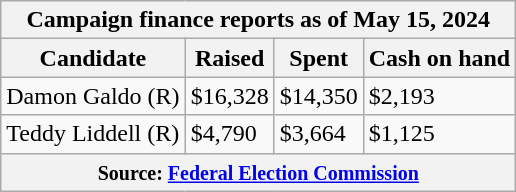<table class="wikitable sortable">
<tr>
<th colspan=4>Campaign finance reports as of May 15, 2024</th>
</tr>
<tr style="text-align:center;">
<th>Candidate</th>
<th>Raised</th>
<th>Spent</th>
<th>Cash on hand</th>
</tr>
<tr>
<td>Damon Galdo (R)</td>
<td>$16,328</td>
<td>$14,350</td>
<td>$2,193</td>
</tr>
<tr>
<td>Teddy Liddell (R)</td>
<td>$4,790</td>
<td>$3,664</td>
<td>$1,125</td>
</tr>
<tr>
<th colspan="4"><small>Source: <a href='#'>Federal Election Commission</a></small></th>
</tr>
</table>
